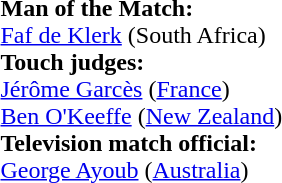<table style="width:50%">
<tr>
<td><br><strong>Man of the Match:</strong>
<br><a href='#'>Faf de Klerk</a> (South Africa)<br><strong>Touch judges:</strong>
<br><a href='#'>Jérôme Garcès</a> (<a href='#'>France</a>)
<br><a href='#'>Ben O'Keeffe</a> (<a href='#'>New Zealand</a>)
<br><strong>Television match official:</strong>
<br><a href='#'>George Ayoub</a> (<a href='#'>Australia</a>)</td>
</tr>
</table>
